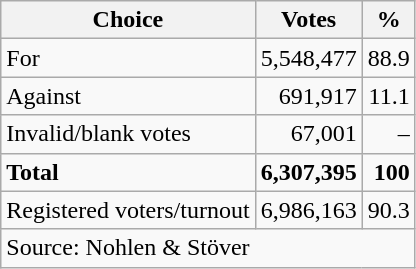<table class=wikitable style=text-align:right>
<tr>
<th>Choice</th>
<th>Votes</th>
<th>%</th>
</tr>
<tr>
<td align=left>For</td>
<td>5,548,477</td>
<td>88.9</td>
</tr>
<tr>
<td align=left>Against</td>
<td>691,917</td>
<td>11.1</td>
</tr>
<tr>
<td align=left>Invalid/blank votes</td>
<td>67,001</td>
<td>–</td>
</tr>
<tr>
<td align=left><strong>Total</strong></td>
<td><strong>6,307,395</strong></td>
<td><strong>100</strong></td>
</tr>
<tr>
<td align=left>Registered voters/turnout</td>
<td>6,986,163</td>
<td>90.3</td>
</tr>
<tr>
<td align=left colspan=3>Source: Nohlen & Stöver</td>
</tr>
</table>
